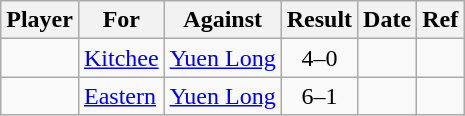<table class="wikitable">
<tr>
<th>Player</th>
<th>For</th>
<th>Against</th>
<th style="text-align:center">Result</th>
<th>Date</th>
<th>Ref</th>
</tr>
<tr>
<td> </td>
<td><a href='#'>Kitchee</a></td>
<td><a href='#'>Yuen Long</a></td>
<td style="text-align:center;">4–0</td>
<td></td>
<td></td>
</tr>
<tr>
<td> </td>
<td><a href='#'>Eastern</a></td>
<td><a href='#'>Yuen Long</a></td>
<td style="text-align:center;">6–1</td>
<td></td>
<td></td>
</tr>
</table>
